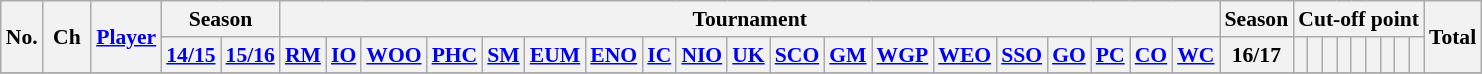<table class="wikitable sortable" style="text-align: center; font-size:90%;">
<tr>
<th rowspan="2" scope=col class=unsortable>No.</th>
<th rowspan="2" scope=col class=unsortable> Ch <br></th>
<th rowspan="2" scope=col><a href='#'>Player</a></th>
<th colspan="2" class="unsortable">Season</th>
<th colspan="19" class="unsortable">Tournament</th>
<th class="unsortable">Season</th>
<th colspan="9" class="unsortable">Cut-off point</th>
<th rowspan="2" scope=col>Total</th>
</tr>
<tr>
<th scope=col><a href='#'>14/15</a></th>
<th scope=col><a href='#'>15/16</a></th>
<th scope=col><a href='#'>RM</a></th>
<th scope=col><a href='#'>IO</a></th>
<th scope=col><a href='#'>WOO</a></th>
<th scope=col><a href='#'>PHC</a></th>
<th scope=col><a href='#'>SM</a></th>
<th scope=col><a href='#'>EUM</a></th>
<th scope=col><a href='#'>ENO</a></th>
<th scope=col><a href='#'>IC</a></th>
<th scope=col><a href='#'>NIO</a></th>
<th scope=col><a href='#'>UK</a></th>
<th scope=col><a href='#'>SCO</a></th>
<th scope=col><a href='#'>GM</a></th>
<th scope=col><a href='#'>WGP</a></th>
<th scope=col><a href='#'>WEO</a></th>
<th scope=col><a href='#'>SSO</a></th>
<th scope=col><a href='#'>GO</a></th>
<th scope=col><a href='#'>PC</a></th>
<th scope=col><a href='#'>CO</a></th>
<th scope=col><a href='#'>WC</a></th>
<th scope=col>16/17</th>
<th scope=col></th>
<th scope=col></th>
<th scope=col></th>
<th scope=col></th>
<th scope=col></th>
<th scope=col></th>
<th scope=col></th>
<th scope=col></th>
<th scope=col></th>
</tr>
<tr>
</tr>
</table>
